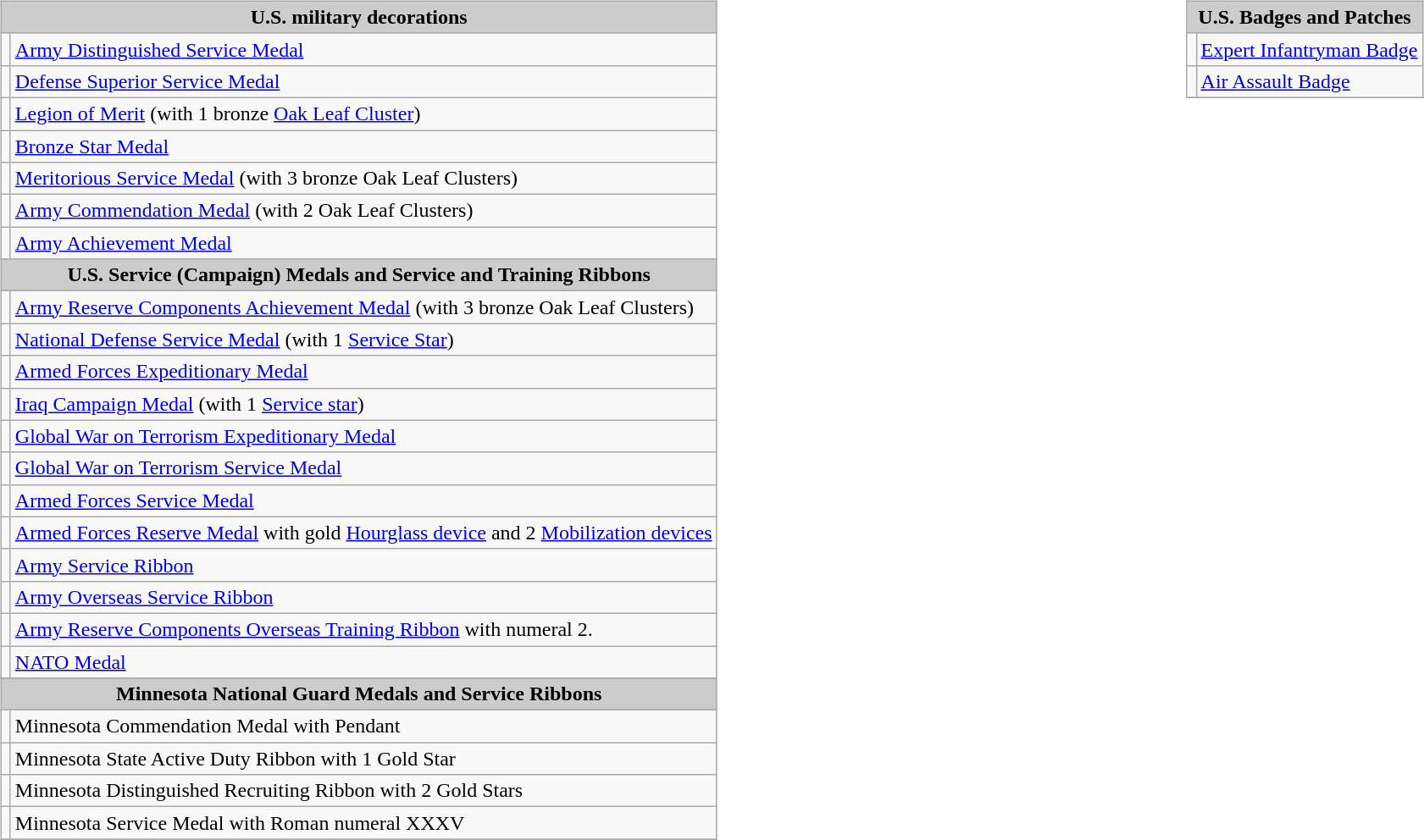<table style="width:100%;">
<tr>
<td valign="top"><br><table class="wikitable">
<tr style="background:#ccc; text-align:center;">
<td colspan=2><strong>U.S. military decorations</strong></td>
</tr>
<tr>
<td></td>
<td><a href='#'>Army Distinguished Service Medal</a></td>
</tr>
<tr>
<td></td>
<td><a href='#'>Defense Superior Service Medal</a></td>
</tr>
<tr>
<td></td>
<td><a href='#'>Legion of Merit</a> (with 1 bronze <a href='#'>Oak Leaf Cluster</a>)</td>
</tr>
<tr>
<td></td>
<td><a href='#'>Bronze Star Medal</a></td>
</tr>
<tr>
<td></td>
<td><a href='#'>Meritorious Service Medal</a> (with 3 bronze Oak Leaf Clusters)</td>
</tr>
<tr>
<td></td>
<td><a href='#'>Army Commendation Medal</a> (with 2 Oak Leaf Clusters)</td>
</tr>
<tr>
<td></td>
<td><a href='#'>Army Achievement Medal</a></td>
</tr>
<tr>
</tr>
<tr style="background:#ccc; text-align:center;">
<td colspan=2><strong>U.S. Service (Campaign) Medals and Service and Training Ribbons</strong></td>
</tr>
<tr>
<td></td>
<td><a href='#'>Army Reserve Components Achievement Medal</a> (with 3 bronze Oak Leaf Clusters)</td>
</tr>
<tr>
<td></td>
<td><a href='#'>National Defense Service Medal</a> (with 1 <a href='#'>Service Star</a>)</td>
</tr>
<tr>
<td></td>
<td><a href='#'>Armed Forces Expeditionary Medal</a></td>
</tr>
<tr>
<td></td>
<td><a href='#'>Iraq Campaign Medal</a> (with 1 <a href='#'>Service star</a>)</td>
</tr>
<tr>
<td></td>
<td><a href='#'>Global War on Terrorism Expeditionary Medal</a></td>
</tr>
<tr>
<td></td>
<td><a href='#'>Global War on Terrorism Service Medal</a></td>
</tr>
<tr>
<td></td>
<td><a href='#'>Armed Forces Service Medal</a></td>
</tr>
<tr>
<td></td>
<td><a href='#'>Armed Forces Reserve Medal</a> with gold <a href='#'>Hourglass device</a> and 2 <a href='#'>Mobilization devices</a></td>
</tr>
<tr>
<td></td>
<td><a href='#'>Army Service Ribbon</a></td>
</tr>
<tr>
<td></td>
<td><a href='#'>Army Overseas Service Ribbon</a></td>
</tr>
<tr>
<td></td>
<td><a href='#'>Army Reserve Components Overseas Training Ribbon</a> with numeral 2.</td>
</tr>
<tr>
<td></td>
<td><a href='#'>NATO Medal</a></td>
</tr>
<tr>
</tr>
<tr style="background:#ccc; text-align:center;">
<td colspan=2><strong>Minnesota National Guard Medals and Service Ribbons</strong></td>
</tr>
<tr>
<td></td>
<td>Minnesota Commendation Medal with Pendant</td>
</tr>
<tr>
<td></td>
<td>Minnesota State Active Duty Ribbon with 1 Gold Star</td>
</tr>
<tr>
<td></td>
<td>Minnesota Distinguished Recruiting Ribbon with 2 Gold Stars</td>
</tr>
<tr>
<td></td>
<td>Minnesota Service Medal with Roman numeral XXXV</td>
</tr>
<tr>
</tr>
</table>
</td>
<td valign="top"><br><table class="wikitable">
<tr style="background:#ccc; text-align:center;">
<td colspan=2><strong>U.S. Badges and Patches</strong></td>
</tr>
<tr>
<td align=center></td>
<td><a href='#'>Expert Infantryman Badge</a></td>
</tr>
<tr>
<td align=center></td>
<td><a href='#'>Air Assault Badge</a></td>
</tr>
<tr>
</tr>
</table>
</td>
</tr>
</table>
